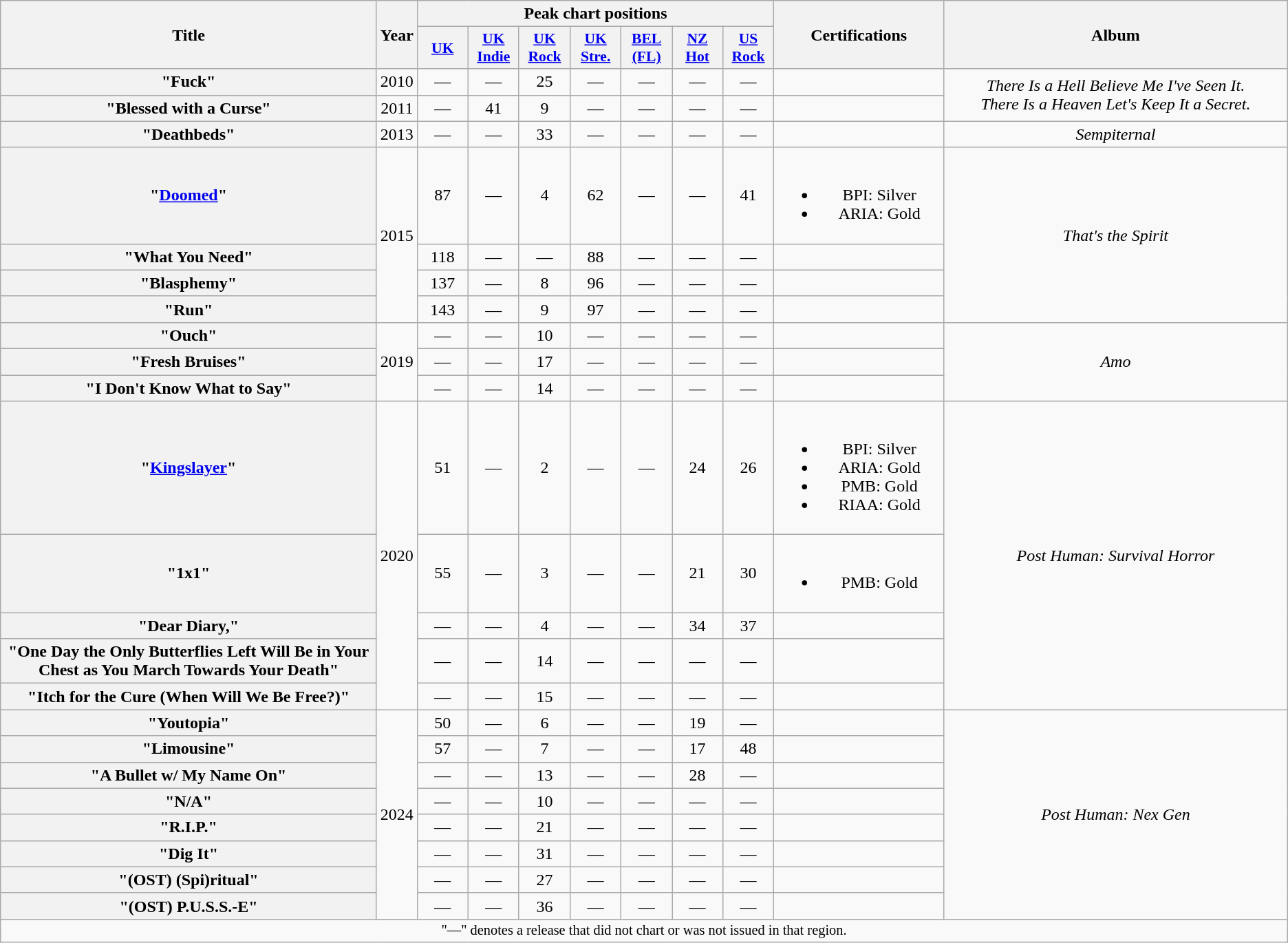<table class="wikitable plainrowheaders" style="text-align:center;">
<tr>
<th scope="col" rowspan="2" style="width:23em;">Title</th>
<th scope="col" rowspan="2" style="width:1em;">Year</th>
<th scope="col" colspan="7">Peak chart positions</th>
<th scope="col" rowspan="2" style="width:10em;">Certifications</th>
<th scope="col" rowspan="2" style="width:21em;">Album</th>
</tr>
<tr>
<th scope="col" style="width:3em;font-size:90%;"><a href='#'>UK</a><br></th>
<th scope="col" style="width:3em;font-size:90%;"><a href='#'>UK<br>Indie</a><br></th>
<th scope="col" style="width:3em;font-size:90%;"><a href='#'>UK<br>Rock</a><br></th>
<th scope="col" style="width:3em;font-size:90%;"><a href='#'>UK<br>Stre.</a><br></th>
<th scope="col" style="width:3em;font-size:90%;"><a href='#'>BEL<br>(FL)</a><br></th>
<th scope="col" style="width:3em;font-size:90%;"><a href='#'>NZ<br>Hot</a><br></th>
<th scope="col" style="width:3em;font-size:90%;"><a href='#'>US<br>Rock</a><br></th>
</tr>
<tr>
<th scope="row">"Fuck"<br></th>
<td>2010</td>
<td>—</td>
<td>—</td>
<td>25</td>
<td>—</td>
<td>—</td>
<td>—</td>
<td>—</td>
<td></td>
<td rowspan="2"><em>There Is a Hell Believe Me I've Seen It.<br>There Is a Heaven Let's Keep It a Secret.</em></td>
</tr>
<tr>
<th scope="row">"Blessed with a Curse"</th>
<td>2011</td>
<td>—</td>
<td>41</td>
<td>9</td>
<td>—</td>
<td>—</td>
<td>—</td>
<td>—</td>
<td></td>
</tr>
<tr>
<th scope="row">"Deathbeds"<br></th>
<td>2013</td>
<td>—</td>
<td>—</td>
<td>33</td>
<td>—</td>
<td>—</td>
<td>—</td>
<td>—</td>
<td></td>
<td><em>Sempiternal</em></td>
</tr>
<tr>
<th scope="row">"<a href='#'>Doomed</a>"</th>
<td rowspan="4">2015</td>
<td>87</td>
<td>—</td>
<td>4</td>
<td>62</td>
<td>—</td>
<td>—</td>
<td>41</td>
<td><br><ul><li>BPI: Silver</li><li>ARIA: Gold</li></ul></td>
<td rowspan="4"><em>That's the Spirit</em></td>
</tr>
<tr>
<th scope="row">"What You Need"</th>
<td>118</td>
<td>—</td>
<td>—</td>
<td>88</td>
<td>—</td>
<td>—</td>
<td>—</td>
<td></td>
</tr>
<tr>
<th scope="row">"Blasphemy"</th>
<td>137</td>
<td>—</td>
<td>8</td>
<td>96</td>
<td>—</td>
<td>—</td>
<td>—</td>
<td></td>
</tr>
<tr>
<th scope="row">"Run"</th>
<td>143</td>
<td>—</td>
<td>9</td>
<td>97</td>
<td>—</td>
<td>—</td>
<td>—</td>
<td></td>
</tr>
<tr>
<th scope="row">"Ouch"</th>
<td rowspan="3">2019</td>
<td>—</td>
<td>—</td>
<td>10</td>
<td>—</td>
<td>—</td>
<td>—</td>
<td>—</td>
<td></td>
<td rowspan="3"><em>Amo</em></td>
</tr>
<tr>
<th scope="row">"Fresh Bruises"</th>
<td>—</td>
<td>—</td>
<td>17</td>
<td>—</td>
<td>—</td>
<td>—</td>
<td>—</td>
<td></td>
</tr>
<tr>
<th scope="row">"I Don't Know What to Say"</th>
<td>—</td>
<td>—</td>
<td>14</td>
<td>—</td>
<td>—</td>
<td>—</td>
<td>—</td>
<td></td>
</tr>
<tr>
<th scope="row">"<a href='#'>Kingslayer</a>"<br></th>
<td rowspan="5">2020</td>
<td>51</td>
<td>—</td>
<td>2</td>
<td>—</td>
<td>—</td>
<td>24</td>
<td>26</td>
<td><br><ul><li>BPI: Silver</li><li>ARIA: Gold</li><li>PMB: Gold</li><li>RIAA: Gold</li></ul></td>
<td rowspan="5"><em>Post Human: Survival Horror</em></td>
</tr>
<tr>
<th scope="row">"1x1"<br></th>
<td>55</td>
<td>—</td>
<td>3</td>
<td>—</td>
<td>—</td>
<td>21</td>
<td>30</td>
<td><br><ul><li>PMB: Gold</li></ul></td>
</tr>
<tr>
<th scope="row">"Dear Diary,"</th>
<td>—</td>
<td>—</td>
<td>4</td>
<td>—</td>
<td>—</td>
<td>34</td>
<td>37</td>
<td></td>
</tr>
<tr>
<th scope="row">"One Day the Only Butterflies Left Will Be in Your Chest as You March Towards Your Death"<br></th>
<td>—</td>
<td>—</td>
<td>14</td>
<td>—</td>
<td>—</td>
<td>—</td>
<td>—</td>
<td></td>
</tr>
<tr>
<th scope="row">"Itch for the Cure (When Will We Be Free?)"</th>
<td>—</td>
<td>—</td>
<td>15</td>
<td>—</td>
<td>—</td>
<td>—</td>
<td>—</td>
<td></td>
</tr>
<tr>
<th scope="row">"Youtopia"</th>
<td rowspan="8">2024</td>
<td>50</td>
<td>—</td>
<td>6</td>
<td>—</td>
<td>—</td>
<td>19</td>
<td>—</td>
<td></td>
<td rowspan="8"><em>Post Human: Nex Gen</em></td>
</tr>
<tr>
<th scope="row">"Limousine"<br></th>
<td>57</td>
<td>—</td>
<td>7</td>
<td>—</td>
<td>—</td>
<td>17</td>
<td>48</td>
<td></td>
</tr>
<tr>
<th scope="row">"A Bullet w/ My Name On"<br></th>
<td>—</td>
<td>—</td>
<td>13</td>
<td>—</td>
<td>—</td>
<td>28</td>
<td>—</td>
<td></td>
</tr>
<tr>
<th scope="row">"N/A"</th>
<td>—</td>
<td>—</td>
<td>10</td>
<td>—</td>
<td>—</td>
<td>—</td>
<td>—</td>
<td></td>
</tr>
<tr>
<th scope="row">"R.I.P."</th>
<td>—</td>
<td>—</td>
<td>21</td>
<td>—</td>
<td>—</td>
<td>—</td>
<td>—</td>
<td></td>
</tr>
<tr>
<th scope="row">"Dig It"</th>
<td>—</td>
<td>—</td>
<td>31</td>
<td>—</td>
<td>—</td>
<td>—</td>
<td>—</td>
<td></td>
</tr>
<tr>
<th scope="row">"(OST) (Spi)ritual"</th>
<td>—</td>
<td>—</td>
<td>27</td>
<td>—</td>
<td>—</td>
<td>—</td>
<td>—</td>
<td></td>
</tr>
<tr>
<th scope="row">"(OST) P.U.S.S.-E"</th>
<td>—</td>
<td>—</td>
<td>36</td>
<td>—</td>
<td>—</td>
<td>—</td>
<td>—</td>
<td></td>
</tr>
<tr>
<td colspan="12" style="font-size: 85%">"—" denotes a release that did not chart or was not issued in that region.</td>
</tr>
</table>
